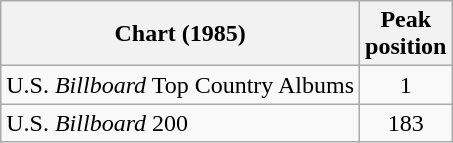<table class="wikitable">
<tr>
<th>Chart (1985)</th>
<th>Peak<br>position</th>
</tr>
<tr>
<td>U.S. <em>Billboard</em> Top Country Albums</td>
<td align="center">1</td>
</tr>
<tr>
<td>U.S. <em>Billboard</em> 200</td>
<td align="center">183</td>
</tr>
</table>
